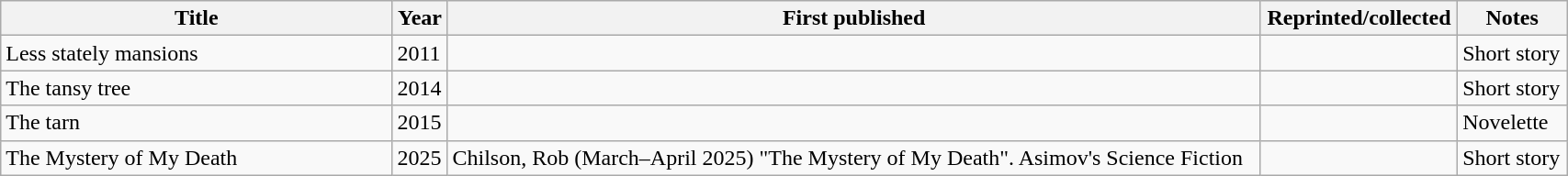<table class='wikitable sortable' width='90%'>
<tr>
<th width=25%>Title</th>
<th>Year</th>
<th>First published</th>
<th>Reprinted/collected</th>
<th>Notes</th>
</tr>
<tr>
<td>Less stately mansions</td>
<td>2011</td>
<td></td>
<td></td>
<td>Short story</td>
</tr>
<tr>
<td data-sort-value="tansy tree">The tansy tree</td>
<td>2014</td>
<td></td>
<td></td>
<td>Short story</td>
</tr>
<tr>
<td data-sort-value="tarn">The tarn</td>
<td>2015</td>
<td></td>
<td></td>
<td>Novelette</td>
</tr>
<tr>
<td>The Mystery of My Death</td>
<td>2025</td>
<td>Chilson, Rob (March–April 2025) "The Mystery of My Death". Asimov's Science Fiction</td>
<td></td>
<td>Short story</td>
</tr>
</table>
